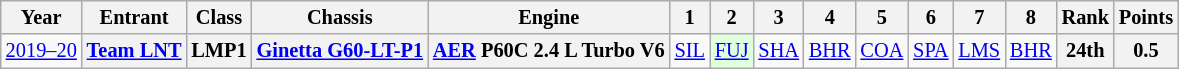<table class="wikitable" style="text-align:center; font-size:85%">
<tr>
<th>Year</th>
<th>Entrant</th>
<th>Class</th>
<th>Chassis</th>
<th>Engine</th>
<th>1</th>
<th>2</th>
<th>3</th>
<th>4</th>
<th>5</th>
<th>6</th>
<th>7</th>
<th>8</th>
<th>Rank</th>
<th>Points</th>
</tr>
<tr>
<td nowrap><a href='#'>2019–20</a></td>
<th nowrap><a href='#'>Team LNT</a></th>
<th>LMP1</th>
<th nowrap><a href='#'>Ginetta G60-LT-P1</a></th>
<th nowrap><a href='#'>AER</a> P60C 2.4 L Turbo V6</th>
<td><a href='#'>SIL</a></td>
<td style="background:#DFFFDF;"><a href='#'>FUJ</a><br></td>
<td><a href='#'>SHA</a></td>
<td><a href='#'>BHR</a></td>
<td><a href='#'>COA</a></td>
<td><a href='#'>SPA</a></td>
<td><a href='#'>LMS</a></td>
<td><a href='#'>BHR</a></td>
<th>24th</th>
<th>0.5</th>
</tr>
</table>
